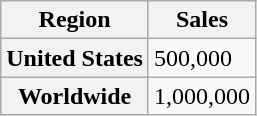<table class="wikitable sortable plainrowheaders">
<tr>
<th scope="col">Region</th>
<th scope="col">Sales</th>
</tr>
<tr>
<th scope="row">United States</th>
<td>500,000</td>
</tr>
<tr>
<th scope="row">Worldwide</th>
<td>1,000,000</td>
</tr>
</table>
